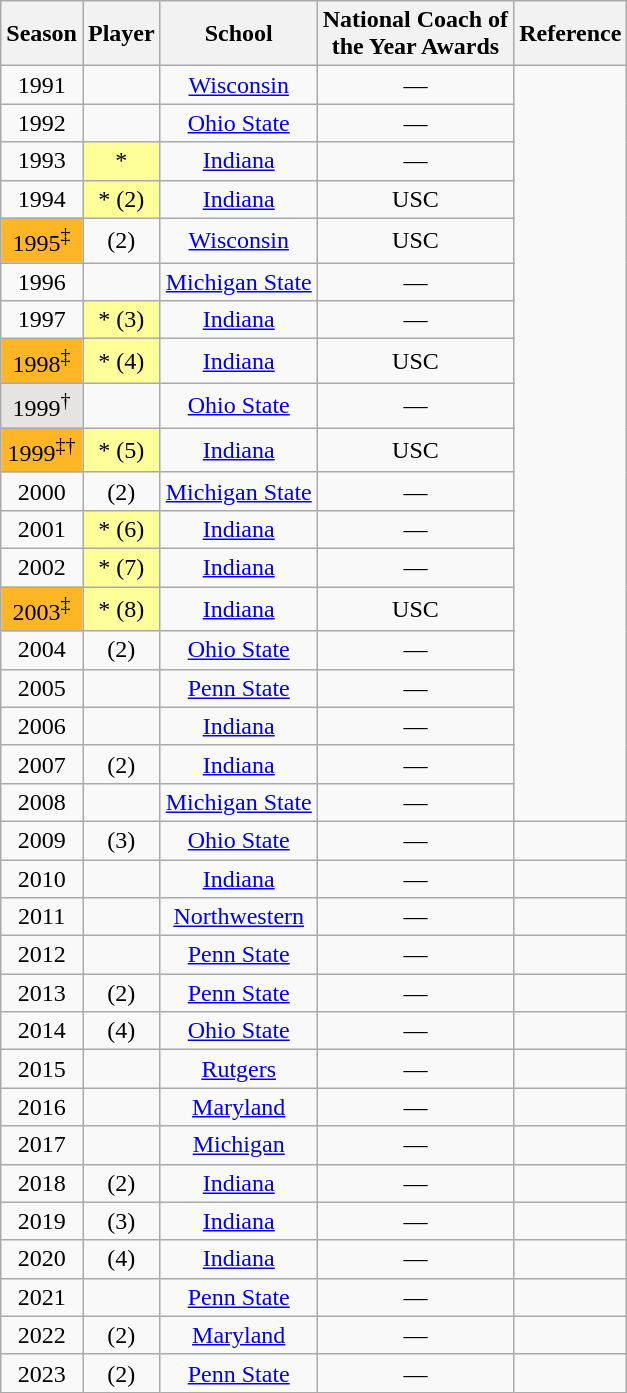<table class="wikitable sortable" style="text-align:center;">
<tr>
<th>Season</th>
<th>Player</th>
<th>School</th>
<th class=unsortable>National Coach of<br>the Year Awards</th>
<th class="unsortable">Reference</th>
</tr>
<tr>
<td>1991</td>
<td></td>
<td><a href='#'>Wisconsin</a></td>
<td>—</td>
<td rowspan="19"></td>
</tr>
<tr>
<td>1992</td>
<td></td>
<td><a href='#'>Ohio State</a></td>
<td>—</td>
</tr>
<tr>
<td>1993</td>
<td style="background-color:#FFFF99">*</td>
<td><a href='#'>Indiana</a></td>
<td>—</td>
</tr>
<tr>
<td>1994</td>
<td style="background-color:#FFFF99">* (2)</td>
<td><a href='#'>Indiana</a></td>
<td>USC</td>
</tr>
<tr>
<td style="background-color:#FFB626">1995<sup>‡</sup></td>
<td> (2)</td>
<td><a href='#'>Wisconsin</a></td>
<td>USC</td>
</tr>
<tr>
<td>1996</td>
<td></td>
<td><a href='#'>Michigan State</a></td>
<td>—</td>
</tr>
<tr>
<td>1997</td>
<td style="background-color:#FFFF99">* (3)</td>
<td><a href='#'>Indiana</a></td>
<td>—</td>
</tr>
<tr>
<td style="background-color:#FFB626">1998<sup>‡</sup></td>
<td style="background-color:#FFFF99">* (4)</td>
<td><a href='#'>Indiana</a></td>
<td>USC</td>
</tr>
<tr>
<td style="background-color:#E5E4E2;">1999<sup>†</sup></td>
<td></td>
<td><a href='#'>Ohio State</a></td>
<td>—</td>
</tr>
<tr>
<td style="background-color:#FFB626">1999<sup>‡†</sup></td>
<td style="background-color:#FFFF99">* (5)</td>
<td><a href='#'>Indiana</a></td>
<td>USC</td>
</tr>
<tr>
<td>2000</td>
<td> (2)</td>
<td><a href='#'>Michigan State</a></td>
<td>—</td>
</tr>
<tr>
<td>2001</td>
<td style="background-color:#FFFF99">* (6)</td>
<td><a href='#'>Indiana</a></td>
<td>—</td>
</tr>
<tr>
<td>2002</td>
<td style="background-color:#FFFF99">* (7)</td>
<td><a href='#'>Indiana</a></td>
<td>—</td>
</tr>
<tr>
<td style="background-color:#FFB626">2003<sup>‡</sup></td>
<td style="background-color:#FFFF99">* (8)</td>
<td><a href='#'>Indiana</a></td>
<td>USC</td>
</tr>
<tr>
<td>2004</td>
<td> (2)</td>
<td><a href='#'>Ohio State</a></td>
<td>—</td>
</tr>
<tr>
<td>2005</td>
<td></td>
<td><a href='#'>Penn State</a></td>
<td>—</td>
</tr>
<tr>
<td>2006</td>
<td></td>
<td><a href='#'>Indiana</a></td>
<td>—</td>
</tr>
<tr>
<td>2007</td>
<td> (2)</td>
<td><a href='#'>Indiana</a></td>
<td>—</td>
</tr>
<tr>
<td>2008</td>
<td></td>
<td><a href='#'>Michigan State</a></td>
<td>—</td>
</tr>
<tr>
<td>2009</td>
<td> (3)</td>
<td><a href='#'>Ohio State</a></td>
<td>—</td>
</tr>
<tr>
<td>2010</td>
<td></td>
<td><a href='#'>Indiana</a></td>
<td>—</td>
<td></td>
</tr>
<tr>
<td>2011</td>
<td></td>
<td><a href='#'>Northwestern</a></td>
<td>—</td>
<td></td>
</tr>
<tr>
<td>2012</td>
<td></td>
<td><a href='#'>Penn State</a></td>
<td>—</td>
<td></td>
</tr>
<tr>
<td>2013</td>
<td> (2)</td>
<td><a href='#'>Penn State</a></td>
<td>—</td>
<td></td>
</tr>
<tr>
<td>2014</td>
<td> (4)</td>
<td><a href='#'>Ohio State</a></td>
<td>—</td>
<td></td>
</tr>
<tr>
<td>2015</td>
<td></td>
<td><a href='#'>Rutgers</a></td>
<td>—</td>
<td></td>
</tr>
<tr>
<td>2016</td>
<td></td>
<td><a href='#'>Maryland</a></td>
<td>—</td>
<td></td>
</tr>
<tr>
<td>2017</td>
<td></td>
<td><a href='#'>Michigan</a></td>
<td>—</td>
<td></td>
</tr>
<tr>
<td>2018</td>
<td> (2)</td>
<td><a href='#'>Indiana</a></td>
<td>—</td>
<td></td>
</tr>
<tr>
<td>2019</td>
<td> (3)</td>
<td><a href='#'>Indiana</a></td>
<td>—</td>
<td></td>
</tr>
<tr>
<td>2020</td>
<td> (4)</td>
<td><a href='#'>Indiana</a></td>
<td>—</td>
<td></td>
</tr>
<tr>
<td>2021</td>
<td></td>
<td><a href='#'>Penn State</a></td>
<td>—</td>
<td></td>
</tr>
<tr>
<td>2022</td>
<td> (2)</td>
<td><a href='#'>Maryland</a></td>
<td>—</td>
<td></td>
</tr>
<tr>
<td>2023</td>
<td> (2)</td>
<td><a href='#'>Penn State</a></td>
<td>—</td>
<td></td>
</tr>
</table>
